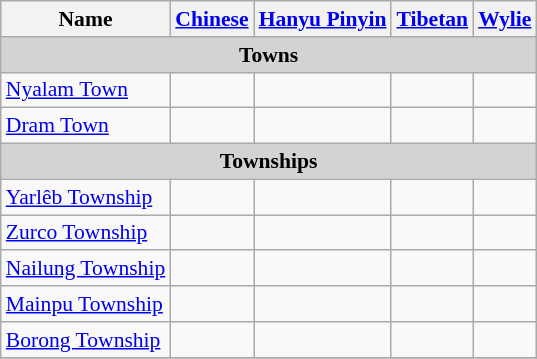<table class="wikitable"  style="font-size:90%;" align=center>
<tr>
<th>Name</th>
<th><a href='#'>Chinese</a></th>
<th><a href='#'>Hanyu Pinyin</a></th>
<th><a href='#'>Tibetan</a></th>
<th><a href='#'>Wylie</a></th>
</tr>
<tr --------->
<td colspan="7"  style="text-align:center; background:#d3d3d3;"><strong>Towns</strong></td>
</tr>
<tr --------->
<td><a href='#'>Nyalam Town</a></td>
<td></td>
<td></td>
<td></td>
<td></td>
</tr>
<tr>
<td><a href='#'>Dram Town</a></td>
<td></td>
<td></td>
<td></td>
<td></td>
</tr>
<tr --------->
<td colspan="7"  style="text-align:center; background:#d3d3d3;"><strong>Townships</strong></td>
</tr>
<tr --------->
<td><a href='#'>Yarlêb Township</a></td>
<td></td>
<td></td>
<td></td>
<td></td>
</tr>
<tr>
<td><a href='#'>Zurco Township</a></td>
<td></td>
<td></td>
<td></td>
<td></td>
</tr>
<tr>
<td><a href='#'>Nailung Township</a></td>
<td></td>
<td></td>
<td></td>
<td></td>
</tr>
<tr>
<td><a href='#'>Mainpu Township</a></td>
<td></td>
<td></td>
<td></td>
<td></td>
</tr>
<tr>
<td><a href='#'>Borong Township</a></td>
<td></td>
<td></td>
<td></td>
<td></td>
</tr>
<tr>
</tr>
</table>
